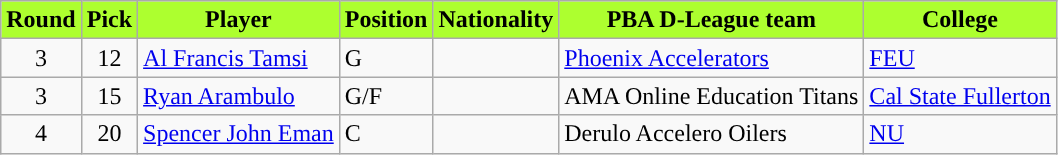<table class="wikitable sortable sortable">
<tr>
<th style="background:#ADFF2F; color:#000000; ">Round</th>
<th style="background:#ADFF2F; color:#000000; ">Pick</th>
<th style="background:#ADFF2F; color:#000000; ">Player</th>
<th style="background:#ADFF2F; color:#000000; ">Position</th>
<th style="background:#ADFF2F; color:#000000; ">Nationality</th>
<th style="background:#ADFF2F; color:#000000; ">PBA D-League team</th>
<th style="background:#ADFF2F; color:#000000; ">College</th>
</tr>
<tr>
<td align=center>3</td>
<td align=center>12</td>
<td><a href='#'>Al Francis Tamsi</a></td>
<td>G</td>
<td></td>
<td><a href='#'>Phoenix Accelerators</a></td>
<td><a href='#'>FEU</a></td>
</tr>
<tr>
<td align=center>3</td>
<td align=center>15</td>
<td><a href='#'>Ryan Arambulo</a></td>
<td>G/F</td>
<td></td>
<td>AMA Online Education Titans</td>
<td><a href='#'>Cal State Fullerton</a></td>
</tr>
<tr>
<td align=center>4</td>
<td align=center>20</td>
<td><a href='#'>Spencer John Eman</a></td>
<td>C</td>
<td></td>
<td>Derulo Accelero Oilers</td>
<td><a href='#'>NU</a></td>
</tr>
</table>
